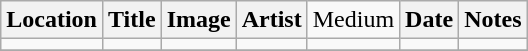<table class="wikitable sortable">
<tr>
<th>Location</th>
<th>Title</th>
<th>Image</th>
<th>Artist</th>
<td>Medium</td>
<th>Date</th>
<th>Notes</th>
</tr>
<tr>
<td></td>
<td></td>
<td></td>
<td></td>
<td></td>
<td></td>
<td></td>
</tr>
<tr>
</tr>
</table>
